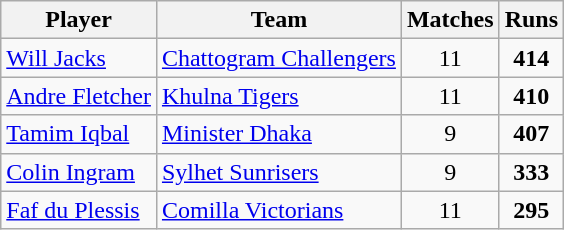<table class="wikitable" style="text-align: center;">
<tr>
<th>Player</th>
<th>Team</th>
<th>Matches</th>
<th>Runs</th>
</tr>
<tr>
<td style="text-align:left"><a href='#'>Will Jacks</a></td>
<td style="text-align:left"><a href='#'>Chattogram Challengers</a></td>
<td>11</td>
<td><strong>414</strong></td>
</tr>
<tr>
<td style="text-align:left"><a href='#'>Andre Fletcher</a></td>
<td style="text-align:left"><a href='#'>Khulna Tigers</a></td>
<td>11</td>
<td><strong>410</strong></td>
</tr>
<tr>
<td style="text-align:left"><a href='#'>Tamim Iqbal</a></td>
<td style="text-align:left"><a href='#'>Minister Dhaka</a></td>
<td>9</td>
<td><strong>407</strong></td>
</tr>
<tr>
<td style="text-align:left"><a href='#'>Colin Ingram</a></td>
<td style="text-align:left"><a href='#'>Sylhet Sunrisers</a></td>
<td>9</td>
<td><strong>333</strong></td>
</tr>
<tr>
<td style="text-align:left"><a href='#'>Faf du Plessis</a></td>
<td style="text-align:left"><a href='#'>Comilla Victorians</a></td>
<td>11</td>
<td><strong>295</strong></td>
</tr>
</table>
